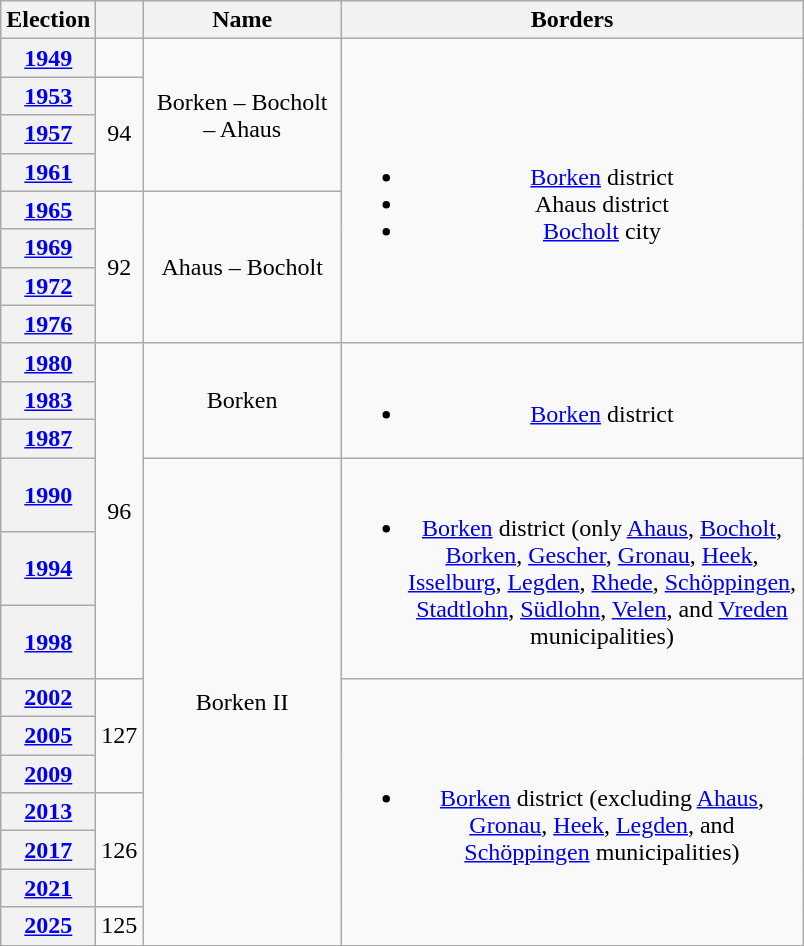<table class=wikitable style="text-align:center">
<tr>
<th>Election</th>
<th></th>
<th width=125px>Name</th>
<th width=300px>Borders</th>
</tr>
<tr>
<th><a href='#'>1949</a></th>
<td></td>
<td rowspan=4>Borken – Bocholt – Ahaus</td>
<td rowspan=8><br><ul><li><a href='#'>Borken</a> district</li><li>Ahaus district</li><li><a href='#'>Bocholt</a> city</li></ul></td>
</tr>
<tr>
<th><a href='#'>1953</a></th>
<td rowspan=3>94</td>
</tr>
<tr>
<th><a href='#'>1957</a></th>
</tr>
<tr>
<th><a href='#'>1961</a></th>
</tr>
<tr>
<th><a href='#'>1965</a></th>
<td rowspan=4>92</td>
<td rowspan=4>Ahaus – Bocholt</td>
</tr>
<tr>
<th><a href='#'>1969</a></th>
</tr>
<tr>
<th><a href='#'>1972</a></th>
</tr>
<tr>
<th><a href='#'>1976</a></th>
</tr>
<tr>
<th><a href='#'>1980</a></th>
<td rowspan=6>96</td>
<td rowspan=3>Borken</td>
<td rowspan=3><br><ul><li><a href='#'>Borken</a> district</li></ul></td>
</tr>
<tr>
<th><a href='#'>1983</a></th>
</tr>
<tr>
<th><a href='#'>1987</a></th>
</tr>
<tr>
<th><a href='#'>1990</a></th>
<td rowspan=10>Borken II</td>
<td rowspan=3><br><ul><li><a href='#'>Borken</a> district (only <a href='#'>Ahaus</a>, <a href='#'>Bocholt</a>, <a href='#'>Borken</a>, <a href='#'>Gescher</a>, <a href='#'>Gronau</a>, <a href='#'>Heek</a>, <a href='#'>Isselburg</a>, <a href='#'>Legden</a>, <a href='#'>Rhede</a>, <a href='#'>Schöppingen</a>, <a href='#'>Stadtlohn</a>, <a href='#'>Südlohn</a>, <a href='#'>Velen</a>, and <a href='#'>Vreden</a> municipalities)</li></ul></td>
</tr>
<tr>
<th><a href='#'>1994</a></th>
</tr>
<tr>
<th><a href='#'>1998</a></th>
</tr>
<tr>
<th><a href='#'>2002</a></th>
<td rowspan=3>127</td>
<td rowspan=7><br><ul><li><a href='#'>Borken</a> district (excluding <a href='#'>Ahaus</a>, <a href='#'>Gronau</a>, <a href='#'>Heek</a>, <a href='#'>Legden</a>, and <a href='#'>Schöppingen</a> municipalities)</li></ul></td>
</tr>
<tr>
<th><a href='#'>2005</a></th>
</tr>
<tr>
<th><a href='#'>2009</a></th>
</tr>
<tr>
<th><a href='#'>2013</a></th>
<td rowspan=3>126</td>
</tr>
<tr>
<th><a href='#'>2017</a></th>
</tr>
<tr>
<th><a href='#'>2021</a></th>
</tr>
<tr>
<th><a href='#'>2025</a></th>
<td>125</td>
</tr>
</table>
